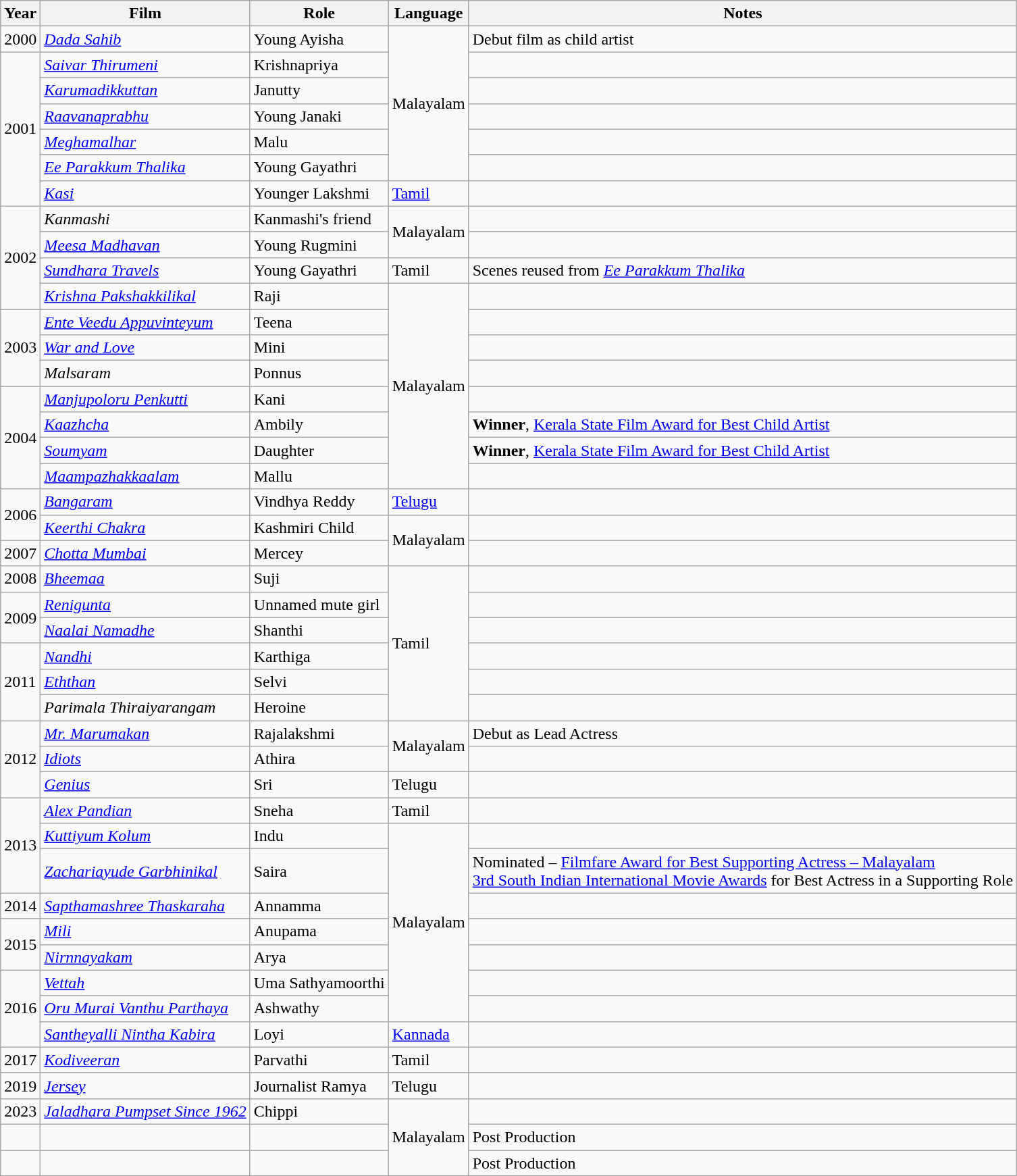<table class="wikitable sortable">
<tr>
<th scope="col">Year</th>
<th scope="col">Film</th>
<th scope="col">Role</th>
<th scope="col">Language</th>
<th scope="col" class="unsortable">Notes</th>
</tr>
<tr>
<td>2000</td>
<td><em><a href='#'>Dada Sahib</a></em></td>
<td>Young Ayisha</td>
<td rowspan="6">Malayalam</td>
<td>Debut film as child artist</td>
</tr>
<tr>
<td rowspan=6>2001</td>
<td><em><a href='#'>Saivar Thirumeni</a></em></td>
<td>Krishnapriya</td>
<td></td>
</tr>
<tr>
<td><em><a href='#'>Karumadikkuttan</a></em></td>
<td>Janutty</td>
<td></td>
</tr>
<tr>
<td><em><a href='#'>Raavanaprabhu</a></em></td>
<td>Young Janaki</td>
<td></td>
</tr>
<tr>
<td><em><a href='#'>Meghamalhar</a></em></td>
<td>Malu</td>
<td></td>
</tr>
<tr>
<td><em><a href='#'>Ee Parakkum Thalika</a></em></td>
<td>Young Gayathri</td>
<td></td>
</tr>
<tr>
<td><em><a href='#'>Kasi</a></em></td>
<td>Younger Lakshmi</td>
<td><a href='#'>Tamil</a></td>
<td></td>
</tr>
<tr>
<td rowspan=4>2002</td>
<td><em>Kanmashi</em></td>
<td>Kanmashi's friend</td>
<td rowspan="2">Malayalam</td>
<td></td>
</tr>
<tr>
<td><em><a href='#'>Meesa Madhavan</a></em></td>
<td>Young Rugmini</td>
<td></td>
</tr>
<tr>
<td><em><a href='#'>Sundhara Travels</a></em></td>
<td>Young Gayathri</td>
<td>Tamil</td>
<td>Scenes reused from <em><a href='#'>Ee Parakkum Thalika</a></em></td>
</tr>
<tr>
<td><em><a href='#'>Krishna Pakshakkilikal</a></em></td>
<td>Raji</td>
<td rowspan="8">Malayalam</td>
<td></td>
</tr>
<tr>
<td rowspan=3>2003</td>
<td><em><a href='#'>Ente Veedu Appuvinteyum</a></em></td>
<td>Teena</td>
<td></td>
</tr>
<tr>
<td><em><a href='#'>War and Love</a></em></td>
<td>Mini</td>
<td></td>
</tr>
<tr>
<td><em>Malsaram</em></td>
<td>Ponnus</td>
<td></td>
</tr>
<tr>
<td rowspan=4>2004</td>
<td><em><a href='#'>Manjupoloru Penkutti</a></em></td>
<td>Kani</td>
<td></td>
</tr>
<tr>
<td><em><a href='#'>Kaazhcha</a></em></td>
<td>Ambily</td>
<td><strong>Winner</strong>, <a href='#'>Kerala State Film Award for Best Child Artist</a></td>
</tr>
<tr>
<td><em><a href='#'>Soumyam</a></em></td>
<td>Daughter</td>
<td><strong>Winner</strong>, <a href='#'>Kerala State Film Award for Best Child Artist</a></td>
</tr>
<tr>
<td><em><a href='#'>Maampazhakkaalam</a></em></td>
<td>Mallu</td>
<td></td>
</tr>
<tr>
<td rowspan=2>2006</td>
<td><em><a href='#'>Bangaram</a></em></td>
<td>Vindhya Reddy</td>
<td><a href='#'>Telugu</a></td>
<td></td>
</tr>
<tr>
<td><em><a href='#'>Keerthi Chakra</a></em></td>
<td>Kashmiri Child</td>
<td rowspan="2">Malayalam</td>
<td></td>
</tr>
<tr>
<td>2007</td>
<td><em><a href='#'>Chotta Mumbai</a></em></td>
<td>Mercey</td>
<td></td>
</tr>
<tr>
<td>2008</td>
<td><em><a href='#'>Bheemaa</a></em></td>
<td>Suji</td>
<td rowspan="6">Tamil</td>
<td></td>
</tr>
<tr>
<td rowspan=2>2009</td>
<td><em><a href='#'>Renigunta</a></em></td>
<td>Unnamed mute girl</td>
<td></td>
</tr>
<tr>
<td><em><a href='#'>Naalai Namadhe</a></em></td>
<td>Shanthi</td>
<td></td>
</tr>
<tr>
<td rowspan=3>2011</td>
<td><em><a href='#'>Nandhi</a></em></td>
<td>Karthiga</td>
<td></td>
</tr>
<tr>
<td><em><a href='#'>Eththan</a></em></td>
<td>Selvi</td>
<td></td>
</tr>
<tr>
<td><em>Parimala Thiraiyarangam</em></td>
<td>Heroine</td>
<td></td>
</tr>
<tr>
<td rowspan=3>2012</td>
<td><em><a href='#'>Mr. Marumakan</a></em></td>
<td>Rajalakshmi</td>
<td rowspan="2">Malayalam</td>
<td>Debut as Lead Actress</td>
</tr>
<tr>
<td><em><a href='#'>Idiots</a></em></td>
<td>Athira</td>
<td></td>
</tr>
<tr>
<td><em><a href='#'>Genius</a></em></td>
<td>Sri</td>
<td>Telugu</td>
<td></td>
</tr>
<tr>
<td rowspan=3>2013</td>
<td><em><a href='#'>Alex Pandian</a></em></td>
<td>Sneha</td>
<td>Tamil</td>
<td></td>
</tr>
<tr>
<td><em><a href='#'>Kuttiyum Kolum</a></em></td>
<td>Indu</td>
<td rowspan="7">Malayalam</td>
<td></td>
</tr>
<tr>
<td><em><a href='#'>Zachariayude Garbhinikal</a></em></td>
<td>Saira</td>
<td>Nominated – <a href='#'>Filmfare Award for Best Supporting Actress – Malayalam</a> <br> <a href='#'>3rd South Indian International Movie Awards</a> for Best Actress in a Supporting Role</td>
</tr>
<tr>
<td>2014</td>
<td><em><a href='#'>Sapthamashree Thaskaraha</a></em></td>
<td>Annamma</td>
<td></td>
</tr>
<tr>
<td rowspan=2>2015</td>
<td><em><a href='#'>Mili</a></em></td>
<td>Anupama</td>
<td></td>
</tr>
<tr>
<td><em><a href='#'>Nirnnayakam</a></em></td>
<td>Arya</td>
<td></td>
</tr>
<tr>
<td rowspan=3>2016</td>
<td><em><a href='#'>Vettah</a></em></td>
<td>Uma Sathyamoorthi</td>
<td></td>
</tr>
<tr>
<td><em><a href='#'>Oru Murai Vanthu Parthaya</a></em></td>
<td>Ashwathy</td>
<td></td>
</tr>
<tr>
<td><em><a href='#'>Santheyalli Nintha Kabira</a></em></td>
<td>Loyi</td>
<td><a href='#'>Kannada</a></td>
<td></td>
</tr>
<tr>
<td>2017</td>
<td><em><a href='#'>Kodiveeran</a></em></td>
<td>Parvathi</td>
<td>Tamil</td>
<td></td>
</tr>
<tr>
<td>2019</td>
<td><em><a href='#'>Jersey</a></em></td>
<td>Journalist Ramya</td>
<td>Telugu</td>
<td></td>
</tr>
<tr>
<td>2023</td>
<td><em><a href='#'>Jaladhara Pumpset Since 1962</a></em></td>
<td>Chippi</td>
<td rowspan="3">Malayalam</td>
<td></td>
</tr>
<tr>
<td></td>
<td></td>
<td></td>
<td>Post Production</td>
</tr>
<tr>
<td></td>
<td></td>
<td></td>
<td>Post Production</td>
</tr>
</table>
